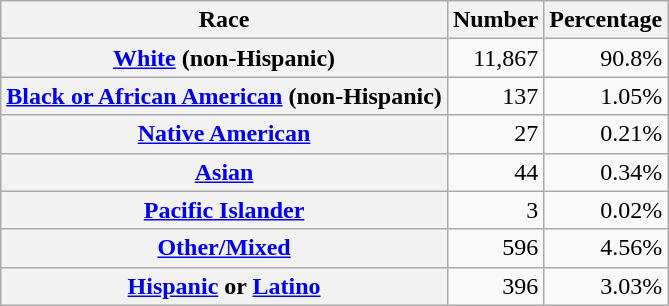<table class="wikitable" style="text-align:right">
<tr>
<th scope="col">Race</th>
<th scope="col">Number</th>
<th scope="col">Percentage</th>
</tr>
<tr>
<th scope="row"><a href='#'>White</a> (non-Hispanic)</th>
<td>11,867</td>
<td>90.8%</td>
</tr>
<tr>
<th scope="row"><a href='#'>Black or African American</a> (non-Hispanic)</th>
<td>137</td>
<td>1.05%</td>
</tr>
<tr>
<th scope="row"><a href='#'>Native American</a></th>
<td>27</td>
<td>0.21%</td>
</tr>
<tr>
<th scope="row"><a href='#'>Asian</a></th>
<td>44</td>
<td>0.34%</td>
</tr>
<tr>
<th scope="row"><a href='#'>Pacific Islander</a></th>
<td>3</td>
<td>0.02%</td>
</tr>
<tr>
<th scope="row"><a href='#'>Other/Mixed</a></th>
<td>596</td>
<td>4.56%</td>
</tr>
<tr>
<th scope="row"><a href='#'>Hispanic</a> or <a href='#'>Latino</a></th>
<td>396</td>
<td>3.03%</td>
</tr>
</table>
